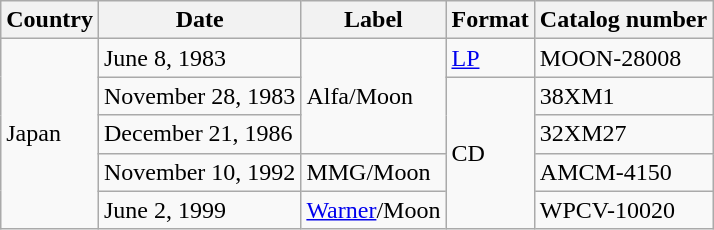<table class="wikitable">
<tr>
<th>Country</th>
<th>Date</th>
<th>Label</th>
<th>Format</th>
<th>Catalog number</th>
</tr>
<tr>
<td rowspan="5">Japan</td>
<td>June 8, 1983</td>
<td rowspan="3">Alfa/Moon</td>
<td><a href='#'>LP</a></td>
<td>MOON-28008</td>
</tr>
<tr>
<td>November 28, 1983</td>
<td rowspan="4">CD</td>
<td>38XM1</td>
</tr>
<tr>
<td>December 21, 1986</td>
<td>32XM27</td>
</tr>
<tr>
<td>November 10, 1992</td>
<td>MMG/Moon</td>
<td>AMCM-4150</td>
</tr>
<tr>
<td>June 2, 1999</td>
<td><a href='#'>Warner</a>/Moon</td>
<td>WPCV-10020</td>
</tr>
</table>
